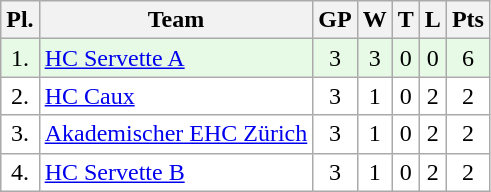<table class="wikitable">
<tr>
<th>Pl.</th>
<th>Team</th>
<th>GP</th>
<th>W</th>
<th>T</th>
<th>L</th>
<th>Pts</th>
</tr>
<tr align="center " bgcolor="#e6fae6">
<td>1.</td>
<td align="left"><a href='#'>HC Servette A</a></td>
<td>3</td>
<td>3</td>
<td>0</td>
<td>0</td>
<td>6</td>
</tr>
<tr align="center "  bgcolor="#FFFFFF">
<td>2.</td>
<td align="left"><a href='#'>HC Caux</a></td>
<td>3</td>
<td>1</td>
<td>0</td>
<td>2</td>
<td>2</td>
</tr>
<tr align="center " bgcolor="#FFFFFF">
<td>3.</td>
<td align="left"><a href='#'>Akademischer EHC Zürich</a></td>
<td>3</td>
<td>1</td>
<td>0</td>
<td>2</td>
<td>2</td>
</tr>
<tr align="center " bgcolor="#FFFFFF">
<td>4.</td>
<td align="left"><a href='#'>HC Servette B</a></td>
<td>3</td>
<td>1</td>
<td>0</td>
<td>2</td>
<td>2</td>
</tr>
</table>
